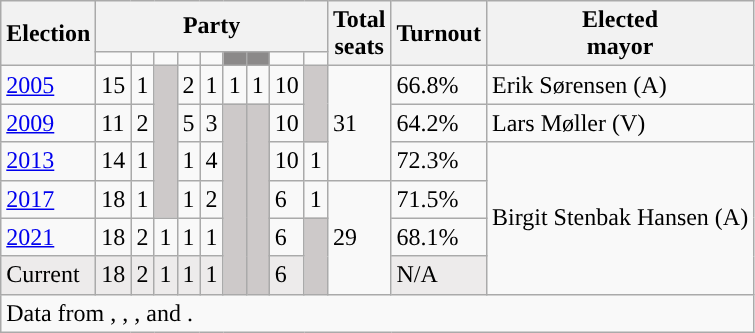<table class="wikitable">
<tr>
<th rowspan="2">Election</th>
<th colspan="9">Party</th>
<th rowspan="2">Total<br>seats</th>
<th rowspan="2">Turnout</th>
<th rowspan="2">Elected<br>mayor</th>
</tr>
<tr>
<td style="background:"><strong><a href='#'></a></strong></td>
<td style="background:"><strong><a href='#'></a></strong></td>
<td style="background:"><strong><a href='#'></a></strong></td>
<td style="background:"><strong><a href='#'></a></strong></td>
<td style="background:"><strong><a href='#'></a></strong></td>
<td style="background:#8B8989;"><strong></strong></td>
<td style="background:#8B8989;"><strong></strong></td>
<td style="background:"><strong><a href='#'></a></strong></td>
<td style="background:"><strong><a href='#'></a></strong></td>
</tr>
<tr>
<td><a href='#'>2005</a></td>
<td>15</td>
<td>1</td>
<td style="background:#CDC9C9;" rowspan="4"></td>
<td>2</td>
<td>1</td>
<td>1</td>
<td>1</td>
<td>10</td>
<td style="background:#CDC9C9;" rowspan="2"></td>
<td rowspan="3">31</td>
<td>66.8%</td>
<td>Erik Sørensen (A)</td>
</tr>
<tr>
<td><a href='#'>2009</a></td>
<td>11</td>
<td>2</td>
<td>5</td>
<td>3</td>
<td style="background:#CDC9C9;" rowspan="5"></td>
<td style="background:#CDC9C9;" rowspan="5"></td>
<td>10</td>
<td>64.2%</td>
<td>Lars Møller (V)</td>
</tr>
<tr>
<td><a href='#'>2013</a></td>
<td>14</td>
<td>1</td>
<td>1</td>
<td>4</td>
<td>10</td>
<td>1</td>
<td>72.3%</td>
<td rowspan="4">Birgit Stenbak Hansen (A)</td>
</tr>
<tr>
<td><a href='#'>2017</a></td>
<td>18</td>
<td>1</td>
<td>1</td>
<td>2</td>
<td>6</td>
<td>1</td>
<td rowspan="3">29</td>
<td>71.5%</td>
</tr>
<tr>
<td><a href='#'>2021</a></td>
<td>18</td>
<td>2</td>
<td>1</td>
<td>1</td>
<td>1</td>
<td>6</td>
<td style="background:#CDC9C9;" rowspan="2"></td>
<td>68.1%</td>
</tr>
<tr style="background:#edebeb;">
<td>Current</td>
<td>18</td>
<td>2</td>
<td>1</td>
<td>1</td>
<td>1</td>
<td>6</td>
<td>N/A</td>
</tr>
<tr>
<td colspan="14">Data from , , ,  and .</td>
</tr>
</table>
